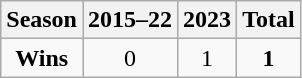<table class="wikitable">
<tr>
<th>Season</th>
<th>2015–22</th>
<th>2023</th>
<th><strong>Total</strong></th>
</tr>
<tr align=center>
<td><strong>Wins</strong></td>
<td>0</td>
<td>1</td>
<td><strong>1</strong></td>
</tr>
</table>
